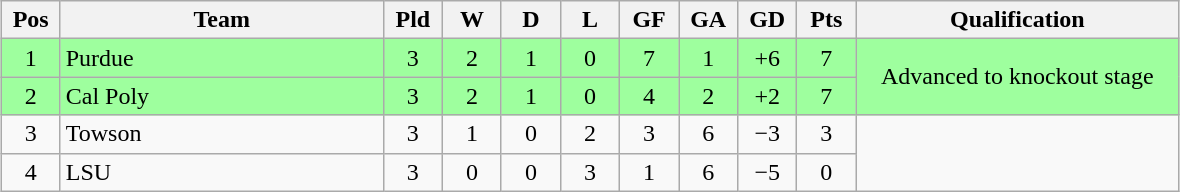<table class="wikitable" style="text-align:center; margin: 1em auto">
<tr>
<th style="width:2em">Pos</th>
<th style="width:13em">Team</th>
<th style="width:2em">Pld</th>
<th style="width:2em">W</th>
<th style="width:2em">D</th>
<th style="width:2em">L</th>
<th style="width:2em">GF</th>
<th style="width:2em">GA</th>
<th style="width:2em">GD</th>
<th style="width:2em">Pts</th>
<th style="width:13em">Qualification</th>
</tr>
<tr bgcolor="#9eff9e">
<td>1</td>
<td style="text-align:left">Purdue</td>
<td>3</td>
<td>2</td>
<td>1</td>
<td>0</td>
<td>7</td>
<td>1</td>
<td>+6</td>
<td>7</td>
<td rowspan="2">Advanced to knockout stage</td>
</tr>
<tr bgcolor="#9eff9e">
<td>2</td>
<td style="text-align:left">Cal Poly</td>
<td>3</td>
<td>2</td>
<td>1</td>
<td>0</td>
<td>4</td>
<td>2</td>
<td>+2</td>
<td>7</td>
</tr>
<tr>
<td>3</td>
<td style="text-align:left">Towson</td>
<td>3</td>
<td>1</td>
<td>0</td>
<td>2</td>
<td>3</td>
<td>6</td>
<td>−3</td>
<td>3</td>
</tr>
<tr>
<td>4</td>
<td style="text-align:left">LSU</td>
<td>3</td>
<td>0</td>
<td>0</td>
<td>3</td>
<td>1</td>
<td>6</td>
<td>−5</td>
<td>0</td>
</tr>
</table>
